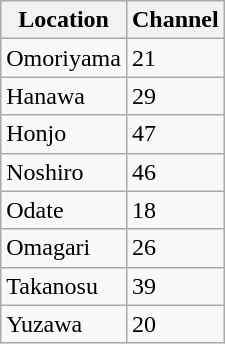<table class="wikitable sortable">
<tr>
<th>Location</th>
<th>Channel</th>
</tr>
<tr>
<td>Omoriyama</td>
<td>21</td>
</tr>
<tr>
<td>Hanawa</td>
<td>29</td>
</tr>
<tr>
<td>Honjo</td>
<td>47</td>
</tr>
<tr>
<td>Noshiro</td>
<td>46</td>
</tr>
<tr>
<td>Odate</td>
<td>18</td>
</tr>
<tr>
<td>Omagari</td>
<td>26</td>
</tr>
<tr>
<td>Takanosu</td>
<td>39</td>
</tr>
<tr>
<td>Yuzawa</td>
<td>20</td>
</tr>
</table>
